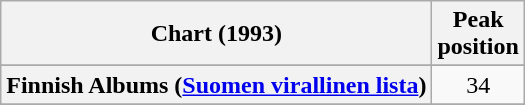<table class="wikitable sortable plainrowheaders">
<tr>
<th scope="col">Chart (1993)</th>
<th scope="col">Peak<br>position</th>
</tr>
<tr>
</tr>
<tr>
<th scope="row">Finnish Albums (<a href='#'>Suomen virallinen lista</a>)</th>
<td style="text-align:center;">34</td>
</tr>
<tr>
</tr>
<tr>
</tr>
</table>
